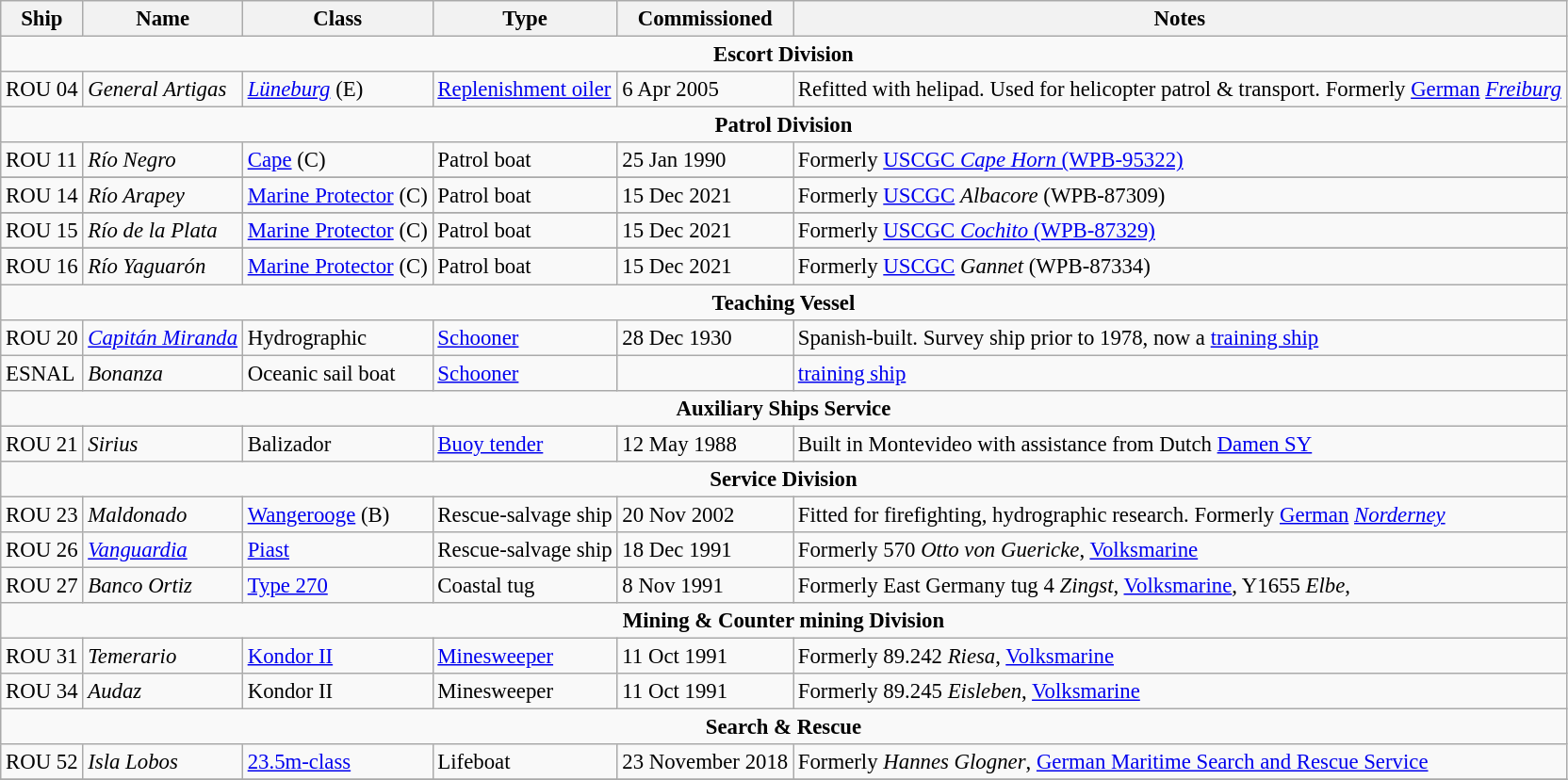<table class="wikitable" style="font-size: 95%;">
<tr>
<th>Ship</th>
<th>Name</th>
<th>Class</th>
<th>Type</th>
<th>Commissioned</th>
<th>Notes</th>
</tr>
<tr>
<td colspan="6" style="text-align:center;"><strong>Escort Division</strong></td>
</tr>
<tr>
<td>ROU 04</td>
<td><em>General Artigas</em></td>
<td><em><a href='#'>Lüneburg</a></em> (E)</td>
<td><a href='#'>Replenishment oiler</a></td>
<td>6 Apr 2005</td>
<td>Refitted with helipad. Used for helicopter patrol & transport. Formerly <a href='#'>German</a> <a href='#'><em>Freiburg</em></a> </td>
</tr>
<tr>
<td colspan="6" style="text-align:center;"><strong>Patrol Division</strong></td>
</tr>
<tr>
<td>ROU 11</td>
<td><em>Río Negro</em></td>
<td><a href='#'>Cape</a> (C)</td>
<td>Patrol boat</td>
<td>25 Jan 1990</td>
<td>Formerly <a href='#'>USCGC <em>Cape Horn</em> (WPB-95322)</a> </td>
</tr>
<tr>
</tr>
<tr>
<td>ROU 14</td>
<td><em>Río Arapey</em></td>
<td><a href='#'>Marine Protector</a> (C)</td>
<td>Patrol boat</td>
<td>15 Dec 2021</td>
<td>Formerly <a href='#'>USCGC</a> <em>Albacore</em> (WPB-87309) </td>
</tr>
<tr>
</tr>
<tr>
<td>ROU 15</td>
<td><em>Río de la Plata</em></td>
<td><a href='#'>Marine Protector</a> (C)</td>
<td>Patrol boat</td>
<td>15 Dec 2021</td>
<td>Formerly <a href='#'>USCGC <em>Cochito</em> (WPB-87329)</a> </td>
</tr>
<tr>
</tr>
<tr>
<td>ROU 16</td>
<td><em>Río Yaguarón</em></td>
<td><a href='#'>Marine Protector</a> (C)</td>
<td>Patrol boat</td>
<td>15 Dec 2021</td>
<td>Formerly <a href='#'>USCGC</a> <em>Gannet</em> (WPB-87334) </td>
</tr>
<tr in 2022 there was a donation of 3 protector patrol boats>
<td colspan="6" style="text-align:center;"><strong>Teaching Vessel</strong></td>
</tr>
<tr>
<td>ROU 20</td>
<td><a href='#'><em>Capitán Miranda</em></a></td>
<td>Hydrographic</td>
<td><a href='#'>Schooner</a></td>
<td>28 Dec 1930</td>
<td>Spanish-built. Survey ship prior to 1978, now a <a href='#'>training ship</a> </td>
</tr>
<tr>
<td>ESNAL</td>
<td><em>Bonanza</em></td>
<td>Oceanic sail boat</td>
<td><a href='#'>Schooner</a></td>
<td></td>
<td><a href='#'>training ship</a> </td>
</tr>
<tr>
<td colspan="6" style="text-align:center;"><strong>Auxiliary Ships Service</strong></td>
</tr>
<tr>
<td>ROU 21</td>
<td><em>Sirius</em></td>
<td>Balizador</td>
<td><a href='#'>Buoy tender</a></td>
<td>12 May 1988</td>
<td>Built in Montevideo with assistance from Dutch <a href='#'>Damen SY</a> </td>
</tr>
<tr>
<td colspan="6" style="text-align:center;"><strong>Service Division</strong></td>
</tr>
<tr>
<td>ROU 23</td>
<td><em>Maldonado</em></td>
<td><a href='#'>Wangerooge</a> (B)</td>
<td>Rescue-salvage ship</td>
<td>20 Nov 2002</td>
<td>Fitted for firefighting, hydrographic research. Formerly <a href='#'>German</a> <a href='#'><em>Norderney</em></a> </td>
</tr>
<tr>
<td>ROU 26</td>
<td><em><a href='#'>Vanguardia</a></em></td>
<td><a href='#'>Piast</a></td>
<td>Rescue-salvage ship</td>
<td>18 Dec 1991</td>
<td>Formerly 570 <em>Otto von Guericke</em>, <a href='#'>Volksmarine</a> </td>
</tr>
<tr>
<td>ROU 27</td>
<td><em>Banco Ortiz</em></td>
<td><a href='#'>Type 270</a></td>
<td>Coastal tug</td>
<td>8 Nov 1991</td>
<td>Formerly East Germany tug 4 <em>Zingst</em>, <a href='#'>Volksmarine</a>, Y1655 <em>Elbe</em>, </td>
</tr>
<tr>
<td colspan="6" style="text-align:center;"><strong>Mining & Counter mining Division</strong></td>
</tr>
<tr>
<td>ROU 31</td>
<td><em>Temerario</em></td>
<td><a href='#'>Kondor II</a></td>
<td><a href='#'>Minesweeper</a></td>
<td>11 Oct 1991</td>
<td>Formerly 89.242 <em>Riesa</em>, <a href='#'>Volksmarine</a> </td>
</tr>
<tr>
<td>ROU 34</td>
<td><em>Audaz</em></td>
<td>Kondor II</td>
<td>Minesweeper</td>
<td>11 Oct 1991</td>
<td>Formerly 89.245 <em>Eisleben</em>, <a href='#'>Volksmarine</a> </td>
</tr>
<tr>
<td colspan="6" style="text-align:center;"><strong>Search & Rescue</strong></td>
</tr>
<tr>
<td>ROU 52</td>
<td><em>Isla Lobos</em></td>
<td><a href='#'>23.5m-class</a></td>
<td>Lifeboat</td>
<td>23 November 2018</td>
<td>Formerly <em>Hannes Glogner</em>, <a href='#'>German Maritime Search and Rescue Service</a> </td>
</tr>
<tr>
</tr>
</table>
